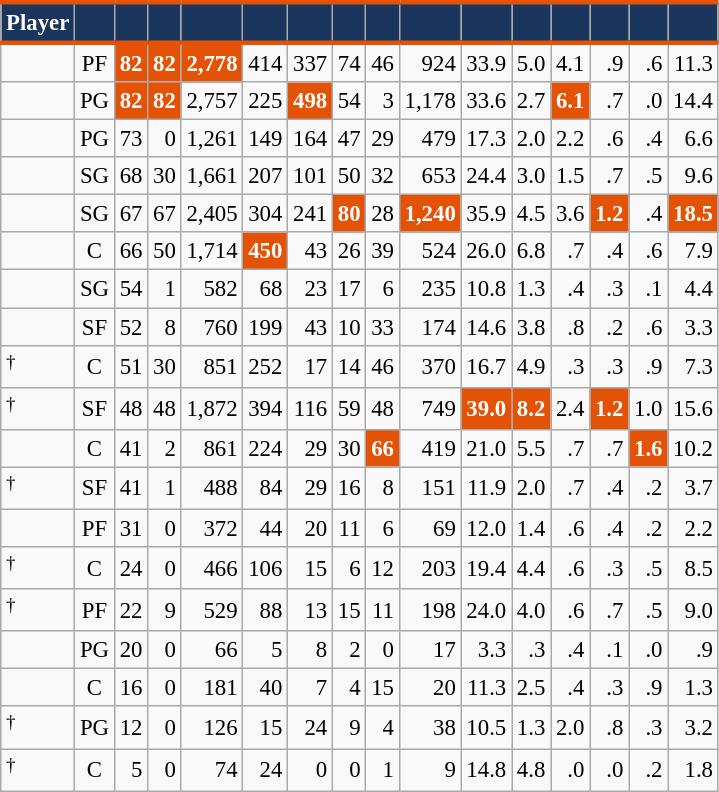<table class="wikitable sortable" style="font-size: 95%; text-align:right;">
<tr>
<th style="background:#1B365D; color:#FFFFFF; border-top:#E35205 3px solid; border-bottom:#E35205 3px solid;">Player</th>
<th style="background:#1B365D; color:#FFFFFF; border-top:#E35205 3px solid; border-bottom:#E35205 3px solid;"></th>
<th style="background:#1B365D; color:#FFFFFF; border-top:#E35205 3px solid; border-bottom:#E35205 3px solid;"></th>
<th style="background:#1B365D; color:#FFFFFF; border-top:#E35205 3px solid; border-bottom:#E35205 3px solid;"></th>
<th style="background:#1B365D; color:#FFFFFF; border-top:#E35205 3px solid; border-bottom:#E35205 3px solid;"></th>
<th style="background:#1B365D; color:#FFFFFF; border-top:#E35205 3px solid; border-bottom:#E35205 3px solid;"></th>
<th style="background:#1B365D; color:#FFFFFF; border-top:#E35205 3px solid; border-bottom:#E35205 3px solid;"></th>
<th style="background:#1B365D; color:#FFFFFF; border-top:#E35205 3px solid; border-bottom:#E35205 3px solid;"></th>
<th style="background:#1B365D; color:#FFFFFF; border-top:#E35205 3px solid; border-bottom:#E35205 3px solid;"></th>
<th style="background:#1B365D; color:#FFFFFF; border-top:#E35205 3px solid; border-bottom:#E35205 3px solid;"></th>
<th style="background:#1B365D; color:#FFFFFF; border-top:#E35205 3px solid; border-bottom:#E35205 3px solid;"></th>
<th style="background:#1B365D; color:#FFFFFF; border-top:#E35205 3px solid; border-bottom:#E35205 3px solid;"></th>
<th style="background:#1B365D; color:#FFFFFF; border-top:#E35205 3px solid; border-bottom:#E35205 3px solid;"></th>
<th style="background:#1B365D; color:#FFFFFF; border-top:#E35205 3px solid; border-bottom:#E35205 3px solid;"></th>
<th style="background:#1B365D; color:#FFFFFF; border-top:#E35205 3px solid; border-bottom:#E35205 3px solid;"></th>
<th style="background:#1B365D; color:#FFFFFF; border-top:#E35205 3px solid; border-bottom:#E35205 3px solid;"></th>
</tr>
<tr>
<td style="text-align:left;"></td>
<td style="text-align:center;">PF</td>
<td style="background:#E35205; color:#FFFFFF;"><strong>82</strong></td>
<td style="background:#E35205; color:#FFFFFF;"><strong>82</strong></td>
<td style="background:#E35205; color:#FFFFFF;"><strong>2,778</strong></td>
<td>414</td>
<td>337</td>
<td>74</td>
<td>46</td>
<td>924</td>
<td>33.9</td>
<td>5.0</td>
<td>4.1</td>
<td>.9</td>
<td>.6</td>
<td>11.3</td>
</tr>
<tr>
<td style="text-align:left;"></td>
<td style="text-align:center;">PG</td>
<td style="background:#E35205; color:#FFFFFF;"><strong>82</strong></td>
<td style="background:#E35205; color:#FFFFFF;"><strong>82</strong></td>
<td>2,757</td>
<td>225</td>
<td style="background:#E35205; color:#FFFFFF;"><strong>498</strong></td>
<td>54</td>
<td>3</td>
<td>1,178</td>
<td>33.6</td>
<td>2.7</td>
<td style="background:#E35205; color:#FFFFFF;"><strong>6.1</strong></td>
<td>.7</td>
<td>.0</td>
<td>14.4</td>
</tr>
<tr>
<td style="text-align:left;"></td>
<td style="text-align:center;">PG</td>
<td>73</td>
<td>0</td>
<td>1,261</td>
<td>149</td>
<td>164</td>
<td>47</td>
<td>29</td>
<td>479</td>
<td>17.3</td>
<td>2.0</td>
<td>2.2</td>
<td>.6</td>
<td>.4</td>
<td>6.6</td>
</tr>
<tr>
<td style="text-align:left;"></td>
<td style="text-align:center;">SG</td>
<td>68</td>
<td>30</td>
<td>1,661</td>
<td>207</td>
<td>101</td>
<td>50</td>
<td>32</td>
<td>653</td>
<td>24.4</td>
<td>3.0</td>
<td>1.5</td>
<td>.7</td>
<td>.5</td>
<td>9.6</td>
</tr>
<tr>
<td style="text-align:left;"></td>
<td style="text-align:center;">SG</td>
<td>67</td>
<td>67</td>
<td>2,405</td>
<td>304</td>
<td>241</td>
<td style="background:#E35205; color:#FFFFFF;"><strong>80</strong></td>
<td>28</td>
<td style="background:#E35205; color:#FFFFFF;"><strong>1,240</strong></td>
<td>35.9</td>
<td>4.5</td>
<td>3.6</td>
<td style="background:#E35205; color:#FFFFFF;"><strong>1.2</strong></td>
<td>.4</td>
<td style="background:#E35205; color:#FFFFFF;"><strong>18.5</strong></td>
</tr>
<tr>
<td style="text-align:left;"></td>
<td style="text-align:center;">C</td>
<td>66</td>
<td>50</td>
<td>1,714</td>
<td style="background:#E35205; color:#FFFFFF;"><strong>450</strong></td>
<td>43</td>
<td>26</td>
<td>39</td>
<td>524</td>
<td>26.0</td>
<td>6.8</td>
<td>.7</td>
<td>.4</td>
<td>.6</td>
<td>7.9</td>
</tr>
<tr>
<td style="text-align:left;"></td>
<td style="text-align:center;">SG</td>
<td>54</td>
<td>1</td>
<td>582</td>
<td>68</td>
<td>23</td>
<td>17</td>
<td>6</td>
<td>235</td>
<td>10.8</td>
<td>1.3</td>
<td>.4</td>
<td>.3</td>
<td>.1</td>
<td>4.4</td>
</tr>
<tr>
<td style="text-align:left;"></td>
<td style="text-align:center;">SF</td>
<td>52</td>
<td>8</td>
<td>760</td>
<td>199</td>
<td>43</td>
<td>10</td>
<td>33</td>
<td>174</td>
<td>14.6</td>
<td>3.8</td>
<td>.8</td>
<td>.2</td>
<td>.6</td>
<td>3.3</td>
</tr>
<tr>
<td style="text-align:left;"><sup>†</sup></td>
<td style="text-align:center;">C</td>
<td>51</td>
<td>30</td>
<td>851</td>
<td>252</td>
<td>17</td>
<td>14</td>
<td>46</td>
<td>370</td>
<td>16.7</td>
<td>4.9</td>
<td>.3</td>
<td>.3</td>
<td>.9</td>
<td>7.3</td>
</tr>
<tr>
<td style="text-align:left;"><sup>†</sup></td>
<td style="text-align:center;">SF</td>
<td>48</td>
<td>48</td>
<td>1,872</td>
<td>394</td>
<td>116</td>
<td>59</td>
<td>48</td>
<td>749</td>
<td style="background:#E35205; color:#FFFFFF;"><strong>39.0</strong></td>
<td style="background:#E35205; color:#FFFFFF;"><strong>8.2</strong></td>
<td>2.4</td>
<td style="background:#E35205; color:#FFFFFF;"><strong>1.2</strong></td>
<td>1.0</td>
<td>15.6</td>
</tr>
<tr>
<td style="text-align:left;"></td>
<td style="text-align:center;">C</td>
<td>41</td>
<td>2</td>
<td>861</td>
<td>224</td>
<td>29</td>
<td>30</td>
<td style="background:#E35205; color:#FFFFFF;"><strong>66</strong></td>
<td>419</td>
<td>21.0</td>
<td>5.5</td>
<td>.7</td>
<td>.7</td>
<td style="background:#E35205; color:#FFFFFF;"><strong>1.6</strong></td>
<td>10.2</td>
</tr>
<tr>
<td style="text-align:left;"><sup>†</sup></td>
<td style="text-align:center;">SF</td>
<td>41</td>
<td>1</td>
<td>488</td>
<td>84</td>
<td>29</td>
<td>16</td>
<td>8</td>
<td>151</td>
<td>11.9</td>
<td>2.0</td>
<td>.7</td>
<td>.4</td>
<td>.2</td>
<td>3.7</td>
</tr>
<tr>
<td style="text-align:left;"></td>
<td style="text-align:center;">PF</td>
<td>31</td>
<td>0</td>
<td>372</td>
<td>44</td>
<td>20</td>
<td>11</td>
<td>6</td>
<td>69</td>
<td>12.0</td>
<td>1.4</td>
<td>.6</td>
<td>.4</td>
<td>.2</td>
<td>2.2</td>
</tr>
<tr>
<td style="text-align:left;"><sup>†</sup></td>
<td style="text-align:center;">C</td>
<td>24</td>
<td>0</td>
<td>466</td>
<td>106</td>
<td>15</td>
<td>6</td>
<td>12</td>
<td>203</td>
<td>19.4</td>
<td>4.4</td>
<td>.6</td>
<td>.3</td>
<td>.5</td>
<td>8.5</td>
</tr>
<tr>
<td style="text-align:left;"><sup>†</sup></td>
<td style="text-align:center;">PF</td>
<td>22</td>
<td>9</td>
<td>529</td>
<td>88</td>
<td>13</td>
<td>15</td>
<td>11</td>
<td>198</td>
<td>24.0</td>
<td>4.0</td>
<td>.6</td>
<td>.7</td>
<td>.5</td>
<td>9.0</td>
</tr>
<tr>
<td style="text-align:left;"></td>
<td style="text-align:center;">PG</td>
<td>20</td>
<td>0</td>
<td>66</td>
<td>5</td>
<td>8</td>
<td>2</td>
<td>0</td>
<td>17</td>
<td>3.3</td>
<td>.3</td>
<td>.4</td>
<td>.1</td>
<td>.0</td>
<td>.9</td>
</tr>
<tr>
<td style="text-align:left;"></td>
<td style="text-align:center;">C</td>
<td>16</td>
<td>0</td>
<td>181</td>
<td>40</td>
<td>7</td>
<td>4</td>
<td>15</td>
<td>20</td>
<td>11.3</td>
<td>2.5</td>
<td>.4</td>
<td>.3</td>
<td>.9</td>
<td>1.3</td>
</tr>
<tr>
<td style="text-align:left;"><sup>†</sup></td>
<td style="text-align:center;">PG</td>
<td>12</td>
<td>0</td>
<td>126</td>
<td>15</td>
<td>24</td>
<td>9</td>
<td>4</td>
<td>38</td>
<td>10.5</td>
<td>1.3</td>
<td>2.0</td>
<td>.8</td>
<td>.3</td>
<td>3.2</td>
</tr>
<tr>
<td style="text-align:left;"><sup>†</sup></td>
<td style="text-align:center;">C</td>
<td>5</td>
<td>0</td>
<td>74</td>
<td>24</td>
<td>0</td>
<td>0</td>
<td>1</td>
<td>9</td>
<td>14.8</td>
<td>4.8</td>
<td>.0</td>
<td>.0</td>
<td>.2</td>
<td>1.8</td>
</tr>
</table>
